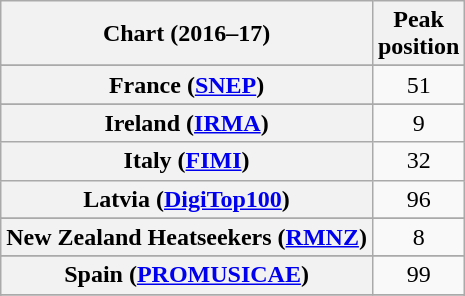<table class="wikitable sortable plainrowheaders" style="text-align:center">
<tr>
<th>Chart (2016–17)</th>
<th>Peak<br>position</th>
</tr>
<tr>
</tr>
<tr>
</tr>
<tr>
</tr>
<tr>
</tr>
<tr>
</tr>
<tr>
</tr>
<tr>
</tr>
<tr>
</tr>
<tr>
</tr>
<tr>
<th scope="row">France (<a href='#'>SNEP</a>)</th>
<td>51</td>
</tr>
<tr>
</tr>
<tr>
</tr>
<tr>
</tr>
<tr>
<th scope="row">Ireland (<a href='#'>IRMA</a>)</th>
<td>9</td>
</tr>
<tr>
<th scope="row">Italy (<a href='#'>FIMI</a>)</th>
<td>32</td>
</tr>
<tr>
<th scope="row">Latvia (<a href='#'>DigiTop100</a>)</th>
<td>96</td>
</tr>
<tr>
</tr>
<tr>
</tr>
<tr>
<th scope="row">New Zealand Heatseekers (<a href='#'>RMNZ</a>)</th>
<td>8</td>
</tr>
<tr>
</tr>
<tr>
</tr>
<tr>
</tr>
<tr>
</tr>
<tr>
</tr>
<tr>
</tr>
<tr>
<th scope="row">Spain (<a href='#'>PROMUSICAE</a>)</th>
<td>99</td>
</tr>
<tr>
</tr>
<tr>
</tr>
<tr>
</tr>
<tr>
</tr>
<tr>
</tr>
</table>
